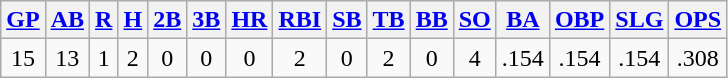<table class="wikitable">
<tr>
<th><a href='#'>GP</a></th>
<th><a href='#'>AB</a></th>
<th><a href='#'>R</a></th>
<th><a href='#'>H</a></th>
<th><a href='#'>2B</a></th>
<th><a href='#'>3B</a></th>
<th><a href='#'>HR</a></th>
<th><a href='#'>RBI</a></th>
<th><a href='#'>SB</a></th>
<th><a href='#'>TB</a></th>
<th><a href='#'>BB</a></th>
<th><a href='#'>SO</a></th>
<th><a href='#'>BA</a></th>
<th><a href='#'>OBP</a></th>
<th><a href='#'>SLG</a></th>
<th><a href='#'>OPS</a></th>
</tr>
<tr align=center>
<td>15</td>
<td>13</td>
<td>1</td>
<td>2</td>
<td>0</td>
<td>0</td>
<td>0</td>
<td>2</td>
<td>0</td>
<td>2</td>
<td>0</td>
<td>4</td>
<td>.154</td>
<td>.154</td>
<td>.154</td>
<td>.308</td>
</tr>
</table>
